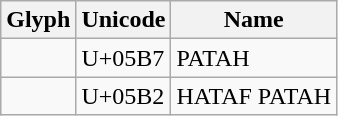<table class="wikitable">
<tr>
<th>Glyph</th>
<th>Unicode</th>
<th>Name</th>
</tr>
<tr>
<td><big></big></td>
<td>U+05B7</td>
<td>PATAH</td>
</tr>
<tr>
<td><big></big></td>
<td>U+05B2</td>
<td>HATAF PATAH</td>
</tr>
</table>
